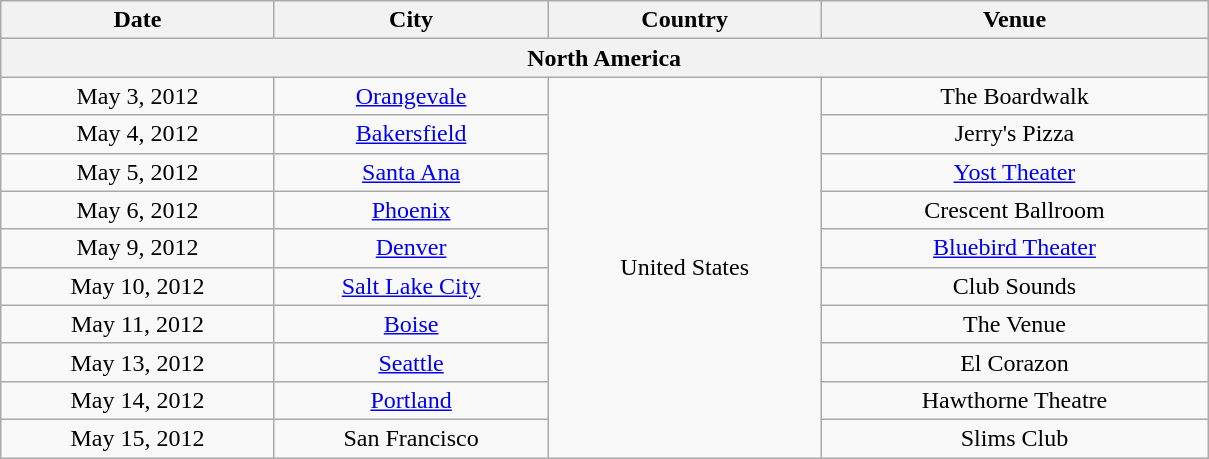<table class="wikitable" style="text-align:center;">
<tr>
<th style="width:175px;">Date</th>
<th style="width:175px;">City</th>
<th style="width:175px;">Country</th>
<th style="width:250px;">Venue</th>
</tr>
<tr>
<th colspan="4">North America</th>
</tr>
<tr>
<td>May 3, 2012</td>
<td><a href='#'>Orangevale</a></td>
<td rowspan="10">United States</td>
<td>The Boardwalk</td>
</tr>
<tr>
<td>May 4, 2012</td>
<td><a href='#'>Bakersfield</a></td>
<td>Jerry's Pizza</td>
</tr>
<tr>
<td>May 5, 2012</td>
<td><a href='#'>Santa Ana</a></td>
<td><a href='#'>Yost Theater</a></td>
</tr>
<tr>
<td>May 6, 2012</td>
<td><a href='#'>Phoenix</a></td>
<td>Crescent Ballroom</td>
</tr>
<tr>
<td>May 9, 2012</td>
<td><a href='#'>Denver</a></td>
<td><a href='#'>Bluebird Theater</a></td>
</tr>
<tr>
<td>May 10, 2012</td>
<td><a href='#'>Salt Lake City</a></td>
<td>Club Sounds</td>
</tr>
<tr>
<td>May 11, 2012</td>
<td><a href='#'>Boise</a></td>
<td>The Venue</td>
</tr>
<tr>
<td>May 13, 2012</td>
<td><a href='#'>Seattle</a></td>
<td>El Corazon</td>
</tr>
<tr>
<td>May 14, 2012</td>
<td><a href='#'>Portland</a></td>
<td>Hawthorne Theatre</td>
</tr>
<tr>
<td>May 15, 2012</td>
<td>San Francisco</td>
<td>Slims Club</td>
</tr>
</table>
